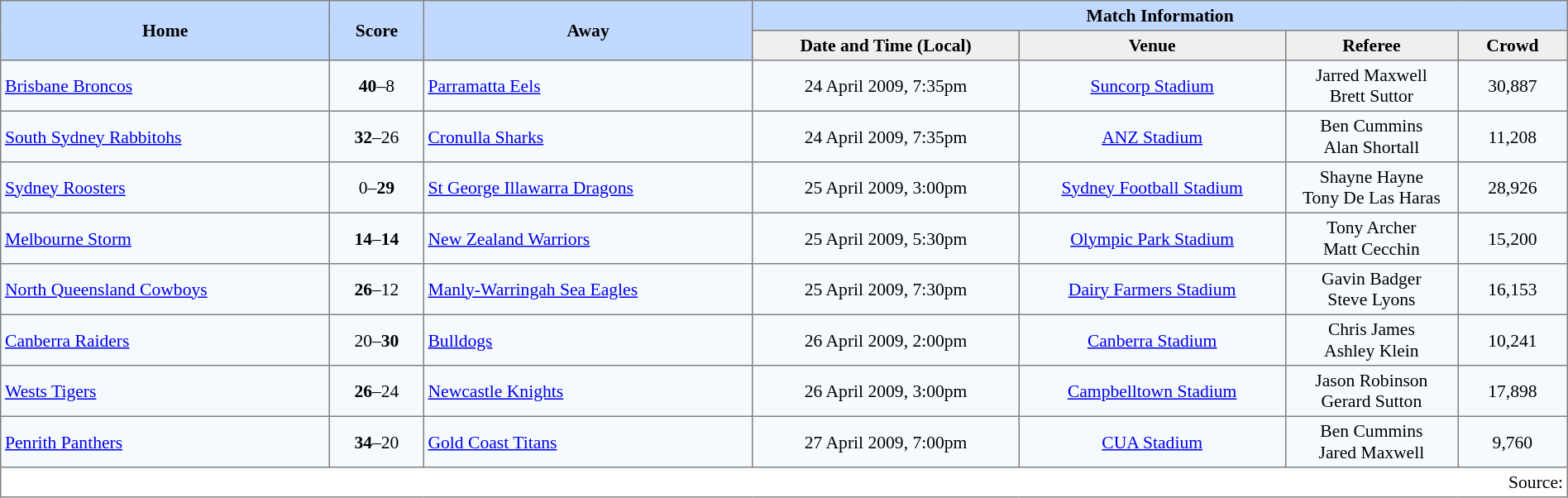<table border="1" cellpadding="3" cellspacing="0" style="border-collapse:collapse; font-size:90%; width:100%;">
<tr style="background:#c1d8ff;">
<th rowspan="2" style="width:21%;">Home</th>
<th rowspan="2" style="width:6%;">Score</th>
<th rowspan="2" style="width:21%;">Away</th>
<th colspan=6>Match Information</th>
</tr>
<tr style="background:#efefef;">
<th width=17%>Date and Time (Local)</th>
<th width=17%>Venue</th>
<th width=11%>Referee</th>
<th width=7%>Crowd</th>
</tr>
<tr style="text-align:center; background:#f5faff;">
<td align=left> <a href='#'>Brisbane Broncos</a></td>
<td><strong>40</strong>–8</td>
<td align=left> <a href='#'>Parramatta Eels</a></td>
<td>24 April 2009, 7:35pm</td>
<td><a href='#'>Suncorp Stadium</a></td>
<td>Jarred Maxwell<br>Brett Suttor</td>
<td>30,887</td>
</tr>
<tr style="text-align:center; background:#f5faff;">
<td align=left> <a href='#'>South Sydney Rabbitohs</a></td>
<td><strong>32</strong>–26</td>
<td align=left> <a href='#'>Cronulla Sharks</a></td>
<td>24 April 2009, 7:35pm</td>
<td><a href='#'>ANZ Stadium</a></td>
<td>Ben Cummins<br>Alan Shortall</td>
<td>11,208</td>
</tr>
<tr style="text-align:center; background:#f5faff;">
<td align=left> <a href='#'>Sydney Roosters</a></td>
<td>0–<strong>29</strong></td>
<td align=left> <a href='#'>St George Illawarra Dragons</a></td>
<td>25 April 2009, 3:00pm</td>
<td><a href='#'>Sydney Football Stadium</a></td>
<td>Shayne Hayne<br>Tony De Las Haras</td>
<td>28,926</td>
</tr>
<tr style="text-align:center; background:#f5faff;">
<td align=left> <a href='#'>Melbourne Storm</a></td>
<td><strong>14</strong>–<strong>14</strong></td>
<td align=left> <a href='#'>New Zealand Warriors</a></td>
<td>25 April 2009, 5:30pm</td>
<td><a href='#'>Olympic Park Stadium</a></td>
<td>Tony Archer<br>Matt Cecchin</td>
<td>15,200</td>
</tr>
<tr style="text-align:center; background:#f5faff;">
<td align=left> <a href='#'>North Queensland Cowboys</a></td>
<td><strong>26</strong>–12</td>
<td align=left> <a href='#'>Manly-Warringah Sea Eagles</a></td>
<td>25 April 2009, 7:30pm</td>
<td><a href='#'>Dairy Farmers Stadium</a></td>
<td>Gavin Badger<br>Steve Lyons</td>
<td>16,153</td>
</tr>
<tr style="text-align:center; background:#f5faff;">
<td align=left> <a href='#'>Canberra Raiders</a></td>
<td>20–<strong>30</strong></td>
<td align=left> <a href='#'>Bulldogs</a></td>
<td>26 April 2009, 2:00pm</td>
<td><a href='#'>Canberra Stadium</a></td>
<td>Chris James<br>Ashley Klein</td>
<td>10,241</td>
</tr>
<tr style="text-align:center; background:#f5faff;">
<td align=left> <a href='#'>Wests Tigers</a></td>
<td><strong>26</strong>–24</td>
<td align=left> <a href='#'>Newcastle Knights</a></td>
<td>26 April 2009, 3:00pm</td>
<td><a href='#'>Campbelltown Stadium</a></td>
<td>Jason Robinson<br>Gerard Sutton</td>
<td>17,898</td>
</tr>
<tr style="text-align:center; background:#f5faff;">
<td align=left> <a href='#'>Penrith Panthers</a></td>
<td><strong>34</strong>–20</td>
<td align=left> <a href='#'>Gold Coast Titans</a></td>
<td>27 April 2009, 7:00pm</td>
<td><a href='#'>CUA Stadium</a></td>
<td>Ben Cummins<br>Jared Maxwell</td>
<td>9,760</td>
</tr>
<tr>
<td colspan="7" style="text-align:right;">Source: </td>
</tr>
</table>
